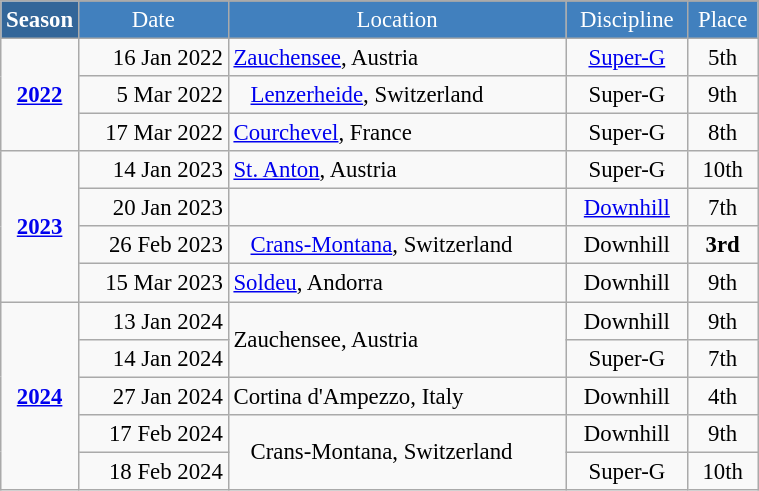<table class="wikitable"  style="font-size:95%; text-align:center; border:gray solid 1px; width:40%;">
<tr style="background:#369; color:white;">
<td rowspan="2" colspan="1" width="5%"><strong>Season</strong></td>
</tr>
<tr style="background-color:#4180be; color:white;">
<td>Date</td>
<td>Location</td>
<td>Discipline</td>
<td>Place</td>
</tr>
<tr>
<td rowspan="3"><strong><a href='#'>2022</a></strong></td>
<td align=right>16 Jan 2022</td>
<td align=left> <a href='#'>Zauchensee</a>, Austria</td>
<td><a href='#'>Super-G</a></td>
<td>5th</td>
</tr>
<tr>
<td align=right>5 Mar 2022</td>
<td align=left>   <a href='#'>Lenzerheide</a>, Switzerland</td>
<td>Super-G</td>
<td>9th</td>
</tr>
<tr>
<td align=right>17 Mar 2022</td>
<td align=left> <a href='#'>Courchevel</a>, France</td>
<td>Super-G</td>
<td>8th</td>
</tr>
<tr>
<td rowspan="4"><strong><a href='#'>2023</a></strong></td>
<td align=right>14 Jan 2023</td>
<td align=left> <a href='#'>St. Anton</a>, Austria</td>
<td>Super-G</td>
<td>10th</td>
</tr>
<tr>
<td align=right>20 Jan 2023</td>
<td align=left></td>
<td><a href='#'>Downhill</a></td>
<td>7th</td>
</tr>
<tr>
<td align=right>26 Feb 2023</td>
<td align=left>   <a href='#'>Crans-Montana</a>, Switzerland</td>
<td>Downhill</td>
<td><strong>3rd</strong></td>
</tr>
<tr>
<td align=right>15 Mar 2023</td>
<td align=left> <a href='#'>Soldeu</a>, Andorra</td>
<td>Downhill</td>
<td>9th</td>
</tr>
<tr>
<td rowspan="5"><strong><a href='#'>2024</a></strong></td>
<td align=right>13 Jan 2024</td>
<td align=left rowspan=2> Zauchensee, Austria</td>
<td>Downhill</td>
<td>9th</td>
</tr>
<tr>
<td align=right>14 Jan 2024</td>
<td>Super-G</td>
<td>7th</td>
</tr>
<tr>
<td align=right>27 Jan 2024</td>
<td align=left> Cortina d'Ampezzo, Italy</td>
<td>Downhill</td>
<td>4th</td>
</tr>
<tr>
<td align=right>17 Feb 2024</td>
<td align=left rowspan=2>   Crans-Montana, Switzerland</td>
<td>Downhill</td>
<td>9th</td>
</tr>
<tr>
<td align=right>18 Feb 2024</td>
<td>Super-G</td>
<td>10th</td>
</tr>
</table>
